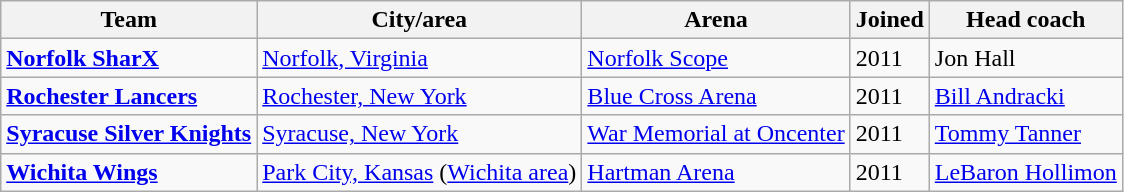<table class="wikitable">
<tr>
<th>Team</th>
<th>City/area</th>
<th>Arena</th>
<th>Joined</th>
<th>Head coach</th>
</tr>
<tr>
<td><strong><a href='#'>Norfolk SharX</a></strong></td>
<td><a href='#'>Norfolk, Virginia</a></td>
<td><a href='#'>Norfolk Scope</a></td>
<td>2011</td>
<td> Jon Hall</td>
</tr>
<tr>
<td><strong><a href='#'>Rochester Lancers</a></strong></td>
<td><a href='#'>Rochester, New York</a></td>
<td><a href='#'>Blue Cross Arena</a></td>
<td>2011</td>
<td> <a href='#'>Bill Andracki</a></td>
</tr>
<tr>
<td><strong><a href='#'>Syracuse Silver Knights</a></strong></td>
<td><a href='#'>Syracuse, New York</a></td>
<td><a href='#'>War Memorial at Oncenter</a></td>
<td>2011</td>
<td> <a href='#'>Tommy Tanner</a></td>
</tr>
<tr>
<td><strong><a href='#'>Wichita Wings</a></strong></td>
<td><a href='#'>Park City, Kansas</a> (<a href='#'>Wichita area</a>)</td>
<td><a href='#'>Hartman Arena</a></td>
<td>2011</td>
<td> <a href='#'>LeBaron Hollimon</a></td>
</tr>
</table>
